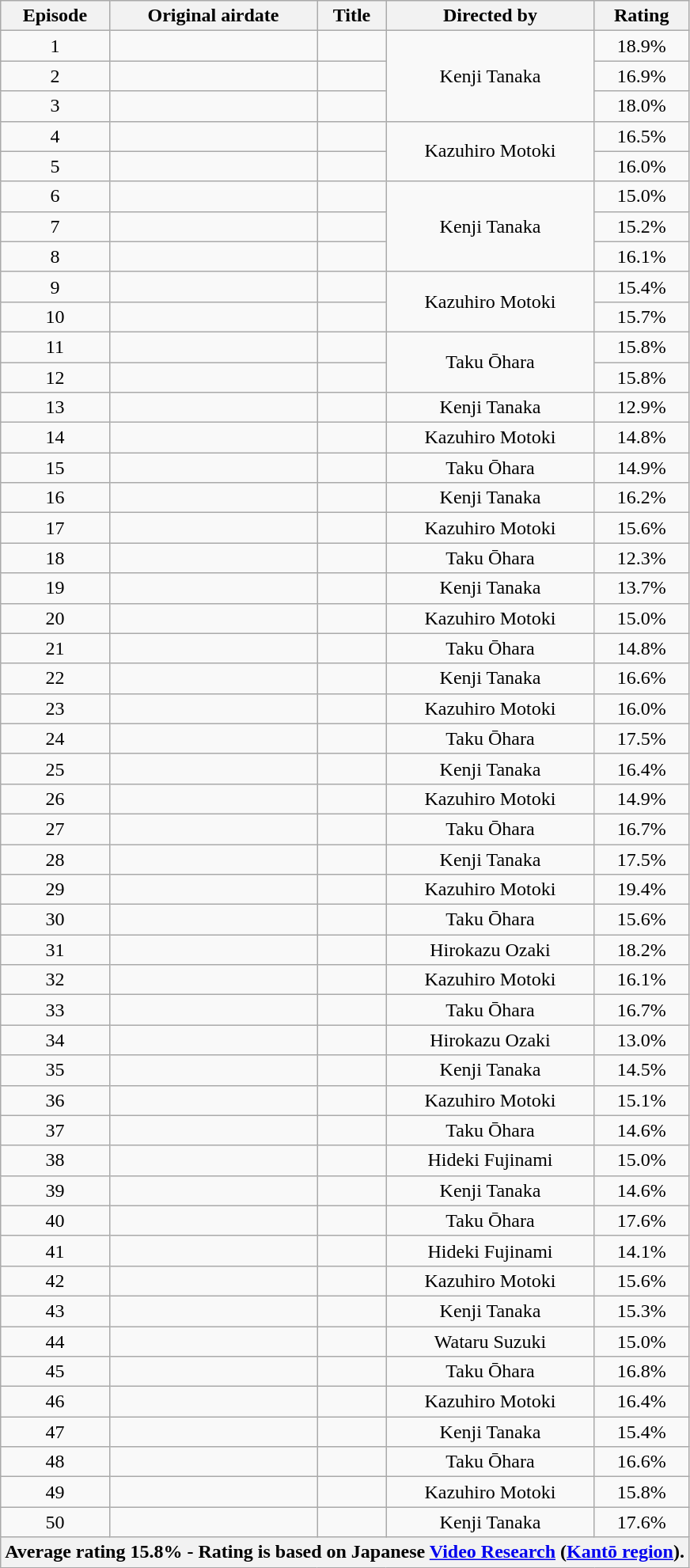<table class="wikitable" style="text-align: center;">
<tr>
<th>Episode</th>
<th>Original airdate</th>
<th>Title</th>
<th>Directed by</th>
<th>Rating</th>
</tr>
<tr>
<td>1</td>
<td></td>
<td></td>
<td rowspan="3">Kenji Tanaka</td>
<td>18.9%</td>
</tr>
<tr>
<td>2</td>
<td></td>
<td></td>
<td>16.9%</td>
</tr>
<tr>
<td>3</td>
<td></td>
<td></td>
<td>18.0%</td>
</tr>
<tr>
<td>4</td>
<td></td>
<td></td>
<td rowspan="2">Kazuhiro Motoki</td>
<td>16.5%</td>
</tr>
<tr>
<td>5</td>
<td></td>
<td></td>
<td>16.0%</td>
</tr>
<tr>
<td>6</td>
<td></td>
<td></td>
<td rowspan="3">Kenji Tanaka</td>
<td>15.0%</td>
</tr>
<tr>
<td>7</td>
<td></td>
<td></td>
<td>15.2%</td>
</tr>
<tr>
<td>8</td>
<td></td>
<td></td>
<td>16.1%</td>
</tr>
<tr>
<td>9</td>
<td></td>
<td></td>
<td rowspan="2">Kazuhiro Motoki</td>
<td>15.4%</td>
</tr>
<tr>
<td>10</td>
<td></td>
<td></td>
<td>15.7%</td>
</tr>
<tr>
<td>11</td>
<td></td>
<td></td>
<td rowspan="2">Taku Ōhara</td>
<td>15.8%</td>
</tr>
<tr>
<td>12</td>
<td></td>
<td></td>
<td>15.8%</td>
</tr>
<tr>
<td>13</td>
<td></td>
<td></td>
<td>Kenji Tanaka</td>
<td>12.9%</td>
</tr>
<tr>
<td>14</td>
<td></td>
<td></td>
<td>Kazuhiro Motoki</td>
<td>14.8%</td>
</tr>
<tr>
<td>15</td>
<td></td>
<td></td>
<td>Taku Ōhara</td>
<td>14.9%</td>
</tr>
<tr>
<td>16</td>
<td></td>
<td></td>
<td>Kenji Tanaka</td>
<td>16.2%</td>
</tr>
<tr>
<td>17</td>
<td></td>
<td></td>
<td>Kazuhiro Motoki</td>
<td>15.6%</td>
</tr>
<tr>
<td>18</td>
<td></td>
<td></td>
<td>Taku Ōhara</td>
<td><span>12.3%</span></td>
</tr>
<tr>
<td>19</td>
<td></td>
<td></td>
<td>Kenji Tanaka</td>
<td>13.7%</td>
</tr>
<tr>
<td>20</td>
<td></td>
<td></td>
<td>Kazuhiro Motoki</td>
<td>15.0%</td>
</tr>
<tr>
<td>21</td>
<td></td>
<td></td>
<td>Taku Ōhara</td>
<td>14.8%</td>
</tr>
<tr>
<td>22</td>
<td></td>
<td></td>
<td>Kenji Tanaka</td>
<td>16.6%</td>
</tr>
<tr>
<td>23</td>
<td></td>
<td></td>
<td>Kazuhiro Motoki</td>
<td>16.0%</td>
</tr>
<tr>
<td>24</td>
<td></td>
<td></td>
<td>Taku Ōhara</td>
<td>17.5%</td>
</tr>
<tr>
<td>25</td>
<td></td>
<td></td>
<td>Kenji Tanaka</td>
<td>16.4%</td>
</tr>
<tr>
<td>26</td>
<td></td>
<td></td>
<td>Kazuhiro Motoki</td>
<td>14.9%</td>
</tr>
<tr>
<td>27</td>
<td></td>
<td></td>
<td>Taku Ōhara</td>
<td>16.7%</td>
</tr>
<tr>
<td>28</td>
<td></td>
<td></td>
<td>Kenji Tanaka</td>
<td>17.5%</td>
</tr>
<tr>
<td>29</td>
<td></td>
<td></td>
<td>Kazuhiro Motoki</td>
<td><span>19.4%</span></td>
</tr>
<tr>
<td>30</td>
<td></td>
<td></td>
<td>Taku Ōhara</td>
<td>15.6%</td>
</tr>
<tr>
<td>31</td>
<td></td>
<td></td>
<td>Hirokazu Ozaki</td>
<td>18.2%</td>
</tr>
<tr>
<td>32</td>
<td></td>
<td></td>
<td>Kazuhiro Motoki</td>
<td>16.1%</td>
</tr>
<tr>
<td>33</td>
<td></td>
<td></td>
<td>Taku Ōhara</td>
<td>16.7%</td>
</tr>
<tr>
<td>34</td>
<td></td>
<td></td>
<td>Hirokazu Ozaki</td>
<td>13.0%</td>
</tr>
<tr>
<td>35</td>
<td></td>
<td></td>
<td>Kenji Tanaka</td>
<td>14.5%</td>
</tr>
<tr>
<td>36</td>
<td></td>
<td></td>
<td>Kazuhiro Motoki</td>
<td>15.1%</td>
</tr>
<tr>
<td>37</td>
<td></td>
<td></td>
<td>Taku Ōhara</td>
<td>14.6%</td>
</tr>
<tr>
<td>38</td>
<td></td>
<td></td>
<td>Hideki Fujinami</td>
<td>15.0%</td>
</tr>
<tr>
<td>39</td>
<td></td>
<td></td>
<td>Kenji Tanaka</td>
<td>14.6%</td>
</tr>
<tr>
<td>40</td>
<td></td>
<td></td>
<td>Taku Ōhara</td>
<td>17.6%</td>
</tr>
<tr>
<td>41</td>
<td></td>
<td></td>
<td>Hideki Fujinami</td>
<td>14.1%</td>
</tr>
<tr>
<td>42</td>
<td></td>
<td></td>
<td>Kazuhiro Motoki</td>
<td>15.6%</td>
</tr>
<tr>
<td>43</td>
<td></td>
<td></td>
<td>Kenji Tanaka</td>
<td>15.3%</td>
</tr>
<tr>
<td>44</td>
<td></td>
<td></td>
<td>Wataru Suzuki</td>
<td>15.0%</td>
</tr>
<tr>
<td>45</td>
<td></td>
<td></td>
<td>Taku Ōhara</td>
<td>16.8%</td>
</tr>
<tr>
<td>46</td>
<td></td>
<td></td>
<td>Kazuhiro Motoki</td>
<td>16.4%</td>
</tr>
<tr>
<td>47</td>
<td></td>
<td></td>
<td>Kenji Tanaka</td>
<td>15.4%</td>
</tr>
<tr>
<td>48</td>
<td></td>
<td></td>
<td>Taku Ōhara</td>
<td>16.6%</td>
</tr>
<tr>
<td>49</td>
<td></td>
<td></td>
<td>Kazuhiro Motoki</td>
<td>15.8%</td>
</tr>
<tr>
<td>50</td>
<td></td>
<td></td>
<td>Kenji Tanaka</td>
<td>17.6%</td>
</tr>
<tr>
<th colspan="5">Average rating 15.8% - Rating is based on Japanese <a href='#'>Video Research</a> (<a href='#'>Kantō region</a>).</th>
</tr>
</table>
